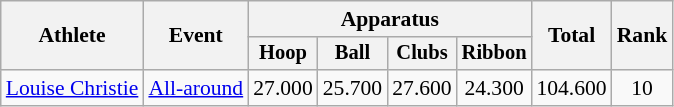<table class=wikitable style="font-size:90%">
<tr>
<th rowspan=2>Athlete</th>
<th rowspan=2>Event</th>
<th colspan=4>Apparatus</th>
<th rowspan=2>Total</th>
<th rowspan=2>Rank</th>
</tr>
<tr style="font-size:95%;">
<th>Hoop</th>
<th>Ball</th>
<th>Clubs</th>
<th>Ribbon</th>
</tr>
<tr align=center>
<td align=left><a href='#'>Louise Christie</a></td>
<td align=left><a href='#'>All-around</a></td>
<td>27.000</td>
<td>25.700</td>
<td>27.600</td>
<td>24.300</td>
<td>104.600</td>
<td>10</td>
</tr>
</table>
